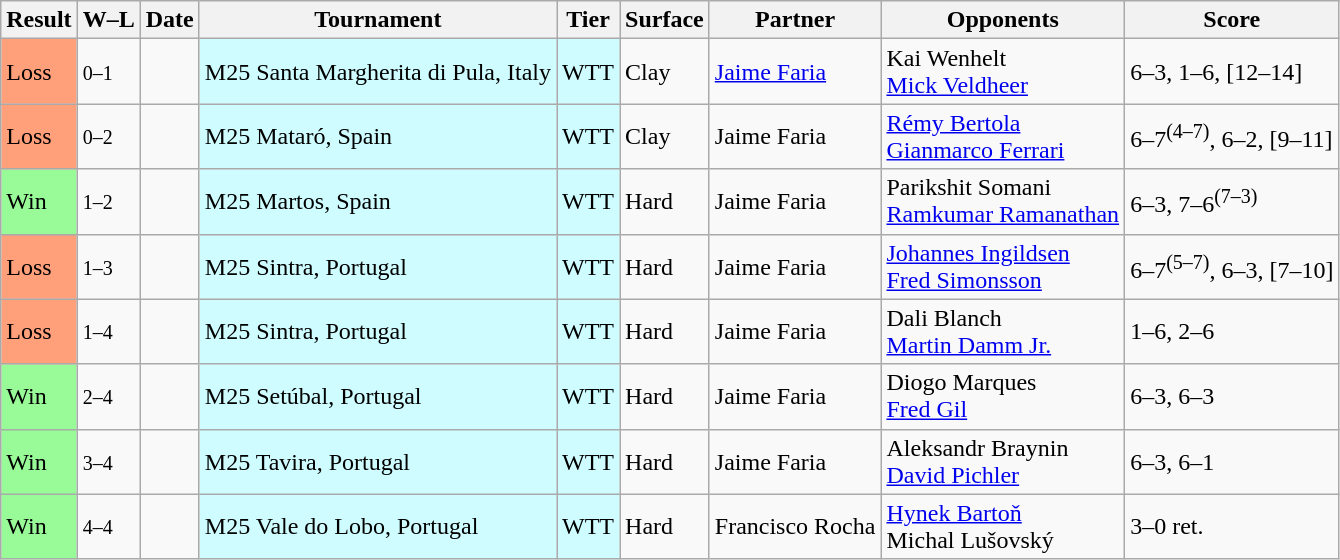<table class="sortable wikitable">
<tr>
<th>Result</th>
<th class="unsortable">W–L</th>
<th>Date</th>
<th>Tournament</th>
<th>Tier</th>
<th>Surface</th>
<th>Partner</th>
<th>Opponents</th>
<th class="unsortable">Score</th>
</tr>
<tr>
<td bgcolor=FFA07A>Loss</td>
<td><small>0–1</small></td>
<td></td>
<td style="background:#cffcff;">M25 Santa Margherita di Pula, Italy</td>
<td style="background:#cffcff;">WTT</td>
<td>Clay</td>
<td> <a href='#'>Jaime Faria</a></td>
<td> Kai Wenhelt <br> <a href='#'>Mick Veldheer</a></td>
<td>6–3, 1–6, [12–14]</td>
</tr>
<tr>
<td bgcolor=FFA07A>Loss</td>
<td><small>0–2</small></td>
<td></td>
<td style="background:#cffcff;">M25 Mataró, Spain</td>
<td style="background:#cffcff;">WTT</td>
<td>Clay</td>
<td> Jaime Faria</td>
<td> <a href='#'>Rémy Bertola</a> <br> <a href='#'>Gianmarco Ferrari</a></td>
<td>6–7<sup>(4–7)</sup>, 6–2, [9–11]</td>
</tr>
<tr>
<td bgcolor=98FB98>Win</td>
<td><small>1–2</small></td>
<td></td>
<td style="background:#cffcff;">M25 Martos, Spain</td>
<td style="background:#cffcff;">WTT</td>
<td>Hard</td>
<td> Jaime Faria</td>
<td> Parikshit Somani <br> <a href='#'>Ramkumar Ramanathan</a></td>
<td>6–3, 7–6<sup>(7–3)</sup></td>
</tr>
<tr>
<td bgcolor=FFA07A>Loss</td>
<td><small>1–3</small></td>
<td></td>
<td style="background:#cffcff;">M25 Sintra, Portugal</td>
<td style="background:#cffcff;">WTT</td>
<td>Hard</td>
<td> Jaime Faria</td>
<td> <a href='#'>Johannes Ingildsen</a> <br> <a href='#'>Fred Simonsson</a></td>
<td>6–7<sup>(5–7)</sup>, 6–3, [7–10]</td>
</tr>
<tr>
<td bgcolor=FFA07A>Loss</td>
<td><small>1–4</small></td>
<td></td>
<td style="background:#cffcff;">M25 Sintra, Portugal</td>
<td style="background:#cffcff;">WTT</td>
<td>Hard</td>
<td> Jaime Faria</td>
<td> Dali Blanch <br> <a href='#'>Martin Damm Jr.</a></td>
<td>1–6, 2–6</td>
</tr>
<tr>
<td bgcolor=98FB98>Win</td>
<td><small>2–4</small></td>
<td></td>
<td style="background:#cffcff;">M25 Setúbal, Portugal</td>
<td style="background:#cffcff;">WTT</td>
<td>Hard</td>
<td> Jaime Faria</td>
<td> Diogo Marques <br> <a href='#'>Fred Gil</a></td>
<td>6–3, 6–3</td>
</tr>
<tr>
<td bgcolor=98FB98>Win</td>
<td><small>3–4</small></td>
<td></td>
<td style="background:#cffcff;">M25 Tavira, Portugal</td>
<td style="background:#cffcff;">WTT</td>
<td>Hard</td>
<td> Jaime Faria</td>
<td> Aleksandr Braynin <br> <a href='#'>David Pichler</a></td>
<td>6–3, 6–1</td>
</tr>
<tr>
<td bgcolor=98FB98>Win</td>
<td><small>4–4</small></td>
<td></td>
<td style="background:#cffcff;">M25 Vale do Lobo, Portugal</td>
<td style="background:#cffcff;">WTT</td>
<td>Hard</td>
<td> Francisco Rocha</td>
<td> <a href='#'>Hynek Bartoň</a> <br> Michal Lušovský</td>
<td>3–0 ret.</td>
</tr>
</table>
